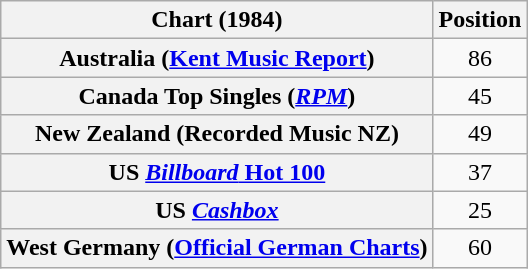<table class="wikitable plainrowheaders sortable">
<tr>
<th>Chart (1984)</th>
<th>Position</th>
</tr>
<tr>
<th scope="row">Australia (<a href='#'>Kent Music Report</a>)</th>
<td align="center">86</td>
</tr>
<tr>
<th scope="row">Canada Top Singles (<em><a href='#'>RPM</a></em>)</th>
<td align="center">45</td>
</tr>
<tr>
<th scope="row">New Zealand (Recorded Music NZ)</th>
<td align="center">49</td>
</tr>
<tr>
<th scope="row">US <a href='#'><em>Billboard</em> Hot 100</a></th>
<td align="center">37</td>
</tr>
<tr>
<th scope="row">US <em><a href='#'>Cashbox</a></em></th>
<td align="center">25</td>
</tr>
<tr>
<th scope="row">West Germany (<a href='#'>Official German Charts</a>)</th>
<td align="center">60</td>
</tr>
</table>
